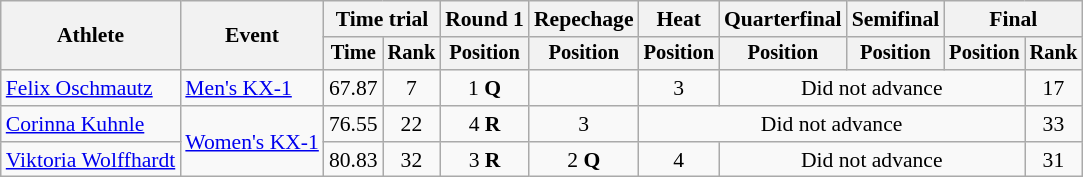<table class=wikitable style=font-size:90%;text-align:center>
<tr>
<th rowspan=2>Athlete</th>
<th rowspan=2>Event</th>
<th colspan=2>Time trial</th>
<th>Round 1</th>
<th>Repechage</th>
<th>Heat</th>
<th>Quarterfinal</th>
<th>Semifinal</th>
<th colspan=2>Final</th>
</tr>
<tr style="font-size:95%">
<th>Time</th>
<th>Rank</th>
<th>Position</th>
<th>Position</th>
<th>Position</th>
<th>Position</th>
<th>Position</th>
<th>Position</th>
<th>Rank</th>
</tr>
<tr>
<td align=left><a href='#'>Felix Oschmautz</a></td>
<td align=left><a href='#'>Men's KX-1</a></td>
<td>67.87</td>
<td>7</td>
<td>1 <strong>Q</strong></td>
<td></td>
<td>3</td>
<td colspan=3>Did not advance</td>
<td>17</td>
</tr>
<tr>
<td align=left><a href='#'>Corinna Kuhnle</a></td>
<td rowspan=2 align=left><a href='#'>Women's KX-1</a></td>
<td>76.55</td>
<td>22</td>
<td>4 <strong>R</strong></td>
<td>3</td>
<td colspan=4>Did not advance</td>
<td>33</td>
</tr>
<tr>
<td align=left><a href='#'>Viktoria Wolffhardt</a></td>
<td>80.83</td>
<td>32</td>
<td>3 <strong>R</strong></td>
<td>2 <strong>Q</strong></td>
<td>4</td>
<td colspan=3>Did not advance</td>
<td>31</td>
</tr>
</table>
